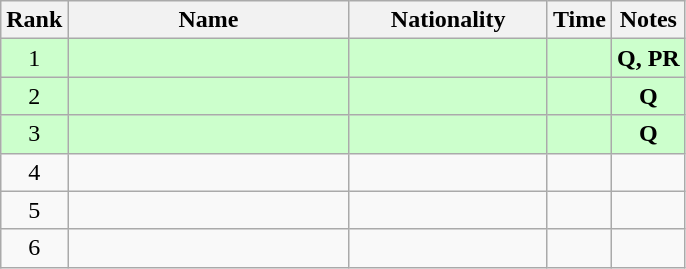<table class="wikitable sortable" style="text-align:center">
<tr>
<th>Rank</th>
<th style="width:180px">Name</th>
<th style="width:125px">Nationality</th>
<th>Time</th>
<th>Notes</th>
</tr>
<tr style="background:#cfc;">
<td>1</td>
<td style="text-align:left;"></td>
<td style="text-align:left;"></td>
<td></td>
<td><strong>Q, PR</strong></td>
</tr>
<tr style="background:#cfc;">
<td>2</td>
<td style="text-align:left;"></td>
<td style="text-align:left;"></td>
<td></td>
<td><strong>Q</strong></td>
</tr>
<tr style="background:#cfc;">
<td>3</td>
<td style="text-align:left;"></td>
<td style="text-align:left;"></td>
<td></td>
<td><strong>Q</strong></td>
</tr>
<tr>
<td>4</td>
<td style="text-align:left;"></td>
<td style="text-align:left;"></td>
<td></td>
<td></td>
</tr>
<tr>
<td>5</td>
<td style="text-align:left;"></td>
<td style="text-align:left;"></td>
<td></td>
<td></td>
</tr>
<tr>
<td>6</td>
<td style="text-align:left;"></td>
<td style="text-align:left;"></td>
<td></td>
<td></td>
</tr>
</table>
